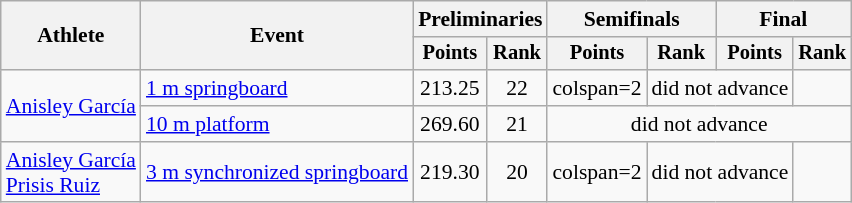<table class="wikitable" style="text-align:center; font-size:90%">
<tr>
<th rowspan=2>Athlete</th>
<th rowspan=2>Event</th>
<th colspan=2>Preliminaries</th>
<th colspan=2>Semifinals</th>
<th colspan=2>Final</th>
</tr>
<tr style="font-size:95%">
<th>Points</th>
<th>Rank</th>
<th>Points</th>
<th>Rank</th>
<th>Points</th>
<th>Rank</th>
</tr>
<tr>
<td align=left rowspan=2><a href='#'>Anisley García</a></td>
<td align=left><a href='#'>1 m springboard</a></td>
<td>213.25</td>
<td>22</td>
<td>colspan=2 </td>
<td colspan=2>did not advance</td>
</tr>
<tr>
<td align=left><a href='#'>10 m platform</a></td>
<td>269.60</td>
<td>21</td>
<td colspan=4>did not advance</td>
</tr>
<tr>
<td align=left><a href='#'>Anisley García</a><br><a href='#'>Prisis Ruiz</a></td>
<td align=left><a href='#'>3 m synchronized springboard</a></td>
<td>219.30</td>
<td>20</td>
<td>colspan=2 </td>
<td colspan=2>did not advance</td>
</tr>
</table>
